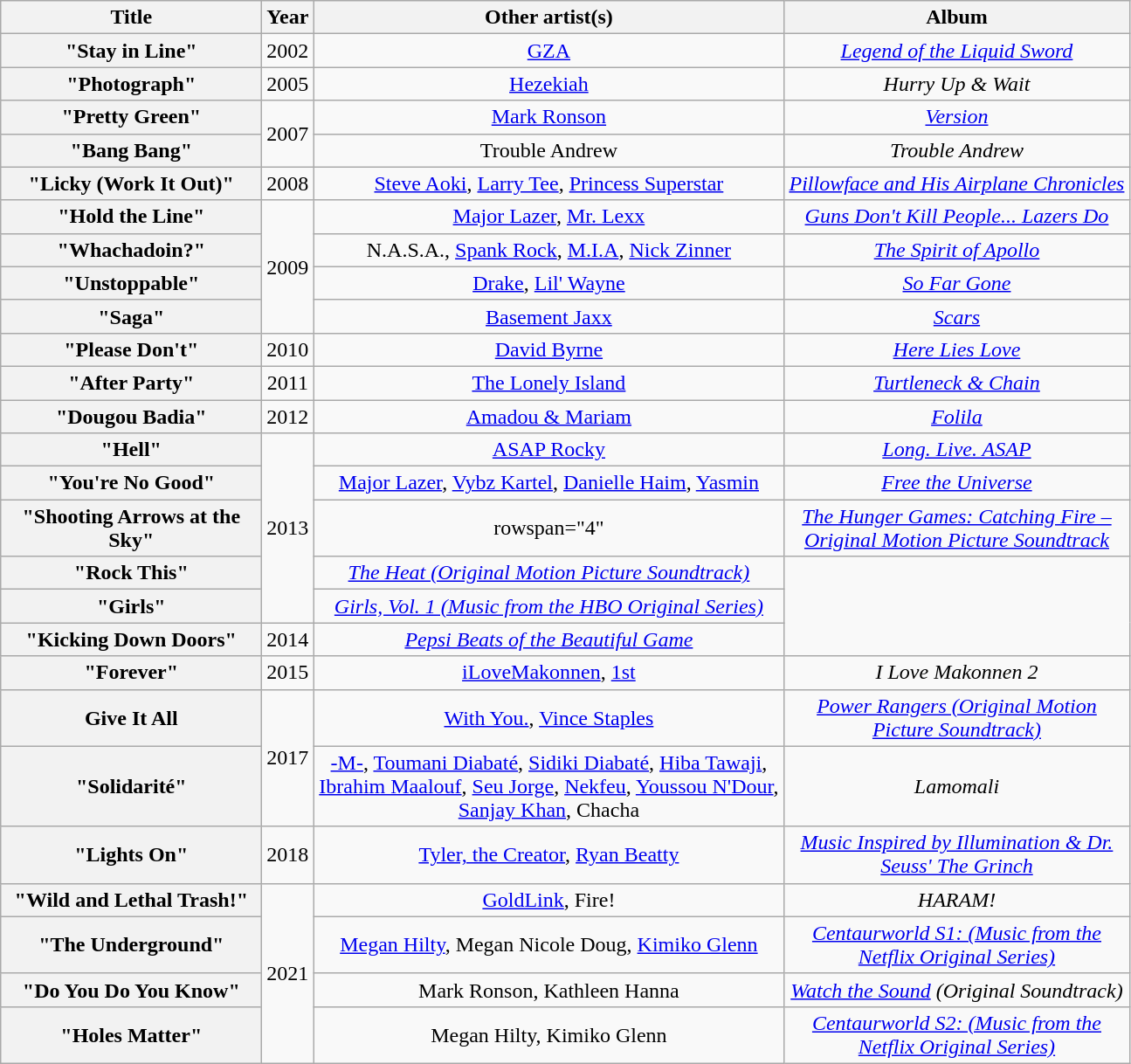<table class="wikitable plainrowheaders" style="text-align:center">
<tr>
<th scope="col" style="width:12em;">Title</th>
<th scope="col" style="width:1em;">Year</th>
<th scope="col" style="width:22em;">Other artist(s)</th>
<th scope="col" style="width:16em;">Album</th>
</tr>
<tr>
<th scope="row">"Stay in Line"</th>
<td>2002</td>
<td><a href='#'>GZA</a></td>
<td><em><a href='#'>Legend of the Liquid Sword</a></em></td>
</tr>
<tr>
<th scope="row">"Photograph"</th>
<td>2005</td>
<td><a href='#'>Hezekiah</a></td>
<td><em>Hurry Up & Wait</em></td>
</tr>
<tr>
<th scope="row">"Pretty Green"</th>
<td rowspan="2">2007</td>
<td><a href='#'>Mark Ronson</a></td>
<td><em><a href='#'>Version</a></em></td>
</tr>
<tr>
<th scope="row">"Bang Bang"</th>
<td>Trouble Andrew</td>
<td><em>Trouble Andrew</em></td>
</tr>
<tr>
<th scope="row">"Licky (Work It Out)"<br></th>
<td>2008</td>
<td><a href='#'>Steve Aoki</a>, <a href='#'>Larry Tee</a>, <a href='#'>Princess Superstar</a></td>
<td><em><a href='#'>Pillowface and His Airplane Chronicles</a></em></td>
</tr>
<tr>
<th scope="row">"Hold the Line"</th>
<td rowspan="4">2009</td>
<td><a href='#'>Major Lazer</a>, <a href='#'>Mr. Lexx</a></td>
<td><em><a href='#'>Guns Don't Kill People... Lazers Do</a></em></td>
</tr>
<tr>
<th scope="row">"Whachadoin?"</th>
<td>N.A.S.A., <a href='#'>Spank Rock</a>, <a href='#'>M.I.A</a>, <a href='#'>Nick Zinner</a></td>
<td><em><a href='#'>The Spirit of Apollo</a></em></td>
</tr>
<tr>
<th scope="row">"Unstoppable"</th>
<td><a href='#'>Drake</a>, <a href='#'>Lil' Wayne</a></td>
<td><em><a href='#'>So Far Gone</a></em></td>
</tr>
<tr>
<th scope="row">"Saga"</th>
<td><a href='#'>Basement Jaxx</a></td>
<td><em><a href='#'>Scars</a></em></td>
</tr>
<tr>
<th scope="row">"Please Don't"</th>
<td>2010</td>
<td><a href='#'>David Byrne</a></td>
<td><em><a href='#'>Here Lies Love</a></em></td>
</tr>
<tr>
<th scope="row">"After Party"</th>
<td>2011</td>
<td><a href='#'>The Lonely Island</a></td>
<td><em><a href='#'>Turtleneck & Chain</a></em></td>
</tr>
<tr>
<th scope="row">"Dougou Badia"</th>
<td>2012</td>
<td><a href='#'>Amadou & Mariam</a></td>
<td><em><a href='#'>Folila</a></em></td>
</tr>
<tr>
<th scope="row">"Hell"</th>
<td rowspan="5">2013</td>
<td><a href='#'>ASAP Rocky</a></td>
<td><em><a href='#'>Long. Live. ASAP</a></em></td>
</tr>
<tr>
<th scope="row">"You're No Good"</th>
<td><a href='#'>Major Lazer</a>, <a href='#'>Vybz Kartel</a>, <a href='#'>Danielle Haim</a>, <a href='#'>Yasmin</a></td>
<td><em><a href='#'>Free the Universe</a></em></td>
</tr>
<tr>
<th scope="row">"Shooting Arrows at the Sky"</th>
<td>rowspan="4" </td>
<td><em><a href='#'>The Hunger Games: Catching Fire – Original Motion Picture Soundtrack</a></em></td>
</tr>
<tr>
<th scope="row">"Rock This"</th>
<td><em><a href='#'>The Heat (Original Motion Picture Soundtrack)</a></em></td>
</tr>
<tr>
<th scope="row">"Girls"</th>
<td><em><a href='#'>Girls, Vol. 1 (Music from the HBO Original Series)</a></em></td>
</tr>
<tr>
<th scope="row">"Kicking Down Doors"</th>
<td>2014</td>
<td><em><a href='#'>Pepsi Beats of the Beautiful Game</a></em></td>
</tr>
<tr>
<th scope="row">"Forever"</th>
<td>2015</td>
<td><a href='#'>iLoveMakonnen</a>, <a href='#'>1st</a></td>
<td><em>I Love Makonnen 2</em></td>
</tr>
<tr>
<th scope="row">Give It All</th>
<td rowspan="2">2017</td>
<td><a href='#'>With You.</a>, <a href='#'>Vince Staples</a></td>
<td><em><a href='#'>Power Rangers (Original Motion Picture Soundtrack)</a></em></td>
</tr>
<tr>
<th scope="row">"Solidarité"</th>
<td><a href='#'>-M-</a>, <a href='#'>Toumani Diabaté</a>, <a href='#'>Sidiki Diabaté</a>, <a href='#'>Hiba Tawaji</a>, <a href='#'>Ibrahim Maalouf</a>, <a href='#'>Seu Jorge</a>, <a href='#'>Nekfeu</a>, <a href='#'>Youssou N'Dour</a>, <a href='#'>Sanjay Khan</a>, Chacha</td>
<td><em>Lamomali</em></td>
</tr>
<tr>
<th scope="row">"Lights On"</th>
<td>2018</td>
<td><a href='#'>Tyler, the Creator</a>, <a href='#'>Ryan Beatty</a></td>
<td><em><a href='#'>Music Inspired by Illumination & Dr. Seuss' The Grinch</a></em></td>
</tr>
<tr>
<th scope="row">"Wild and Lethal Trash!"</th>
<td rowspan="4">2021</td>
<td><a href='#'>GoldLink</a>, Fire!</td>
<td><em>HARAM!</em></td>
</tr>
<tr>
<th scope="row">"The Underground"</th>
<td><a href='#'>Megan Hilty</a>, Megan Nicole Doug, <a href='#'>Kimiko Glenn</a></td>
<td><em><a href='#'>Centaurworld S1: (Music from the Netflix Original Series)</a></em></td>
</tr>
<tr>
<th scope="row">"Do You Do You Know"</th>
<td>Mark Ronson, Kathleen Hanna</td>
<td><em><a href='#'>Watch the Sound</a> (Original Soundtrack)</em></td>
</tr>
<tr>
<th scope="row">"Holes Matter"</th>
<td>Megan Hilty, Kimiko Glenn</td>
<td><em><a href='#'>Centaurworld S2: (Music from the Netflix Original Series)</a></em></td>
</tr>
</table>
